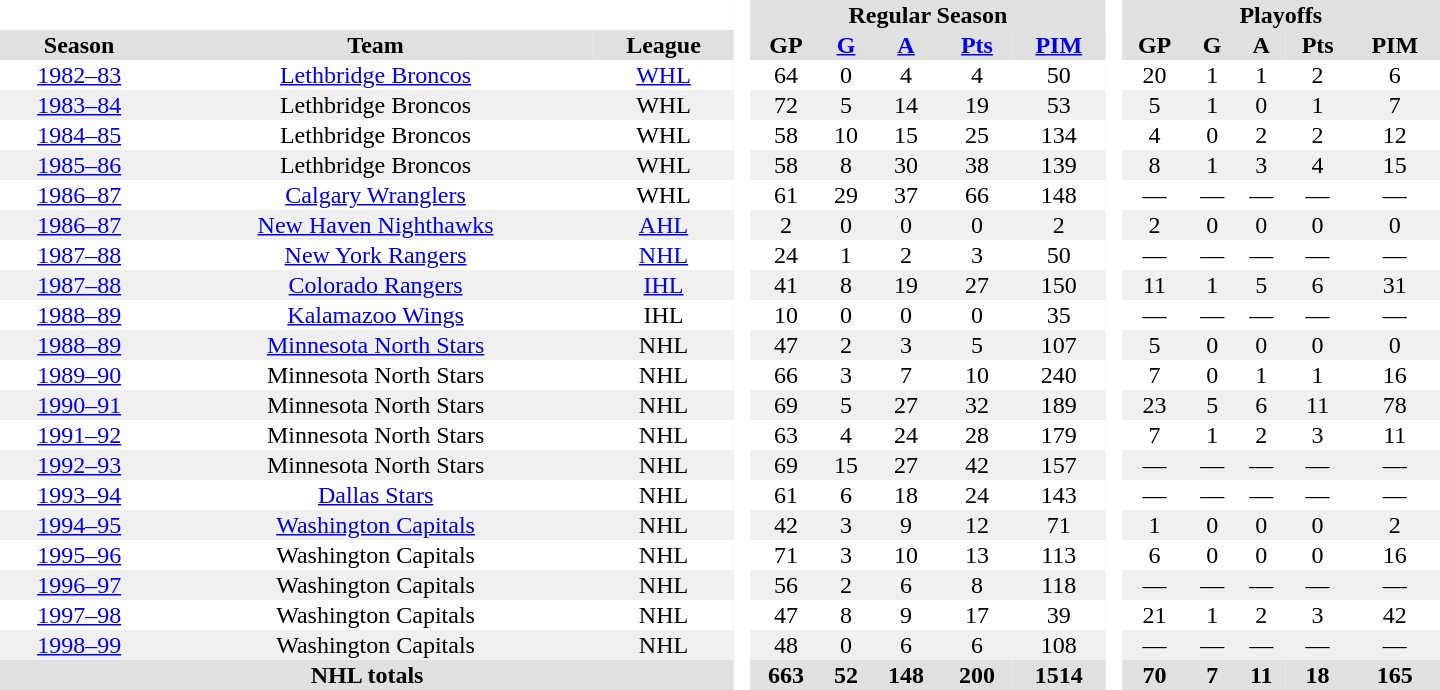<table border="0" cellpadding="1" cellspacing="0" style="text-align:center; width:60em">
<tr style="background:#e0e0e0;">
<th colspan="3" style="background:#fff;"> </th>
<th rowspan="99" style="background:#fff;"> </th>
<th colspan="5">Regular Season</th>
<th rowspan="99" style="background:#fff;"> </th>
<th colspan="5">Playoffs</th>
</tr>
<tr style="background:#e0e0e0;">
<th>Season</th>
<th>Team</th>
<th>League</th>
<th>GP</th>
<th><a href='#'>G</a></th>
<th><a href='#'>A</a></th>
<th><a href='#'>Pts</a></th>
<th><a href='#'>PIM</a></th>
<th>GP</th>
<th>G</th>
<th>A</th>
<th>Pts</th>
<th>PIM</th>
</tr>
<tr>
<td><a href='#'>1982–83</a></td>
<td><a href='#'>Lethbridge Broncos</a></td>
<td><a href='#'>WHL</a></td>
<td>64</td>
<td>0</td>
<td>4</td>
<td>4</td>
<td>50</td>
<td>20</td>
<td>1</td>
<td>1</td>
<td>2</td>
<td>6</td>
</tr>
<tr style="background:#f0f0f0;">
<td><a href='#'>1983–84</a></td>
<td>Lethbridge Broncos</td>
<td>WHL</td>
<td>72</td>
<td>5</td>
<td>14</td>
<td>19</td>
<td>53</td>
<td>5</td>
<td>1</td>
<td>0</td>
<td>1</td>
<td>7</td>
</tr>
<tr>
<td><a href='#'>1984–85</a></td>
<td>Lethbridge Broncos</td>
<td>WHL</td>
<td>58</td>
<td>10</td>
<td>15</td>
<td>25</td>
<td>134</td>
<td>4</td>
<td>0</td>
<td>2</td>
<td>2</td>
<td>12</td>
</tr>
<tr style="background:#f0f0f0;">
<td><a href='#'>1985–86</a></td>
<td>Lethbridge Broncos</td>
<td>WHL</td>
<td>58</td>
<td>8</td>
<td>30</td>
<td>38</td>
<td>139</td>
<td>8</td>
<td>1</td>
<td>3</td>
<td>4</td>
<td>15</td>
</tr>
<tr>
<td><a href='#'>1986–87</a></td>
<td><a href='#'>Calgary Wranglers</a></td>
<td>WHL</td>
<td>61</td>
<td>29</td>
<td>37</td>
<td>66</td>
<td>148</td>
<td>—</td>
<td>—</td>
<td>—</td>
<td>—</td>
<td>—</td>
</tr>
<tr style="background:#f0f0f0;">
<td><a href='#'>1986–87</a></td>
<td><a href='#'>New Haven Nighthawks</a></td>
<td><a href='#'>AHL</a></td>
<td>2</td>
<td>0</td>
<td>0</td>
<td>0</td>
<td>2</td>
<td>2</td>
<td>0</td>
<td>0</td>
<td>0</td>
<td>0</td>
</tr>
<tr>
<td><a href='#'>1987–88</a></td>
<td><a href='#'>New York Rangers</a></td>
<td><a href='#'>NHL</a></td>
<td>24</td>
<td>1</td>
<td>2</td>
<td>3</td>
<td>50</td>
<td>—</td>
<td>—</td>
<td>—</td>
<td>—</td>
<td>—</td>
</tr>
<tr style="background:#f0f0f0;">
<td><a href='#'>1987–88</a></td>
<td><a href='#'>Colorado Rangers</a></td>
<td><a href='#'>IHL</a></td>
<td>41</td>
<td>8</td>
<td>19</td>
<td>27</td>
<td>150</td>
<td>11</td>
<td>1</td>
<td>5</td>
<td>6</td>
<td>31</td>
</tr>
<tr>
<td><a href='#'>1988–89</a></td>
<td><a href='#'>Kalamazoo Wings</a></td>
<td>IHL</td>
<td>10</td>
<td>0</td>
<td>0</td>
<td>0</td>
<td>35</td>
<td>—</td>
<td>—</td>
<td>—</td>
<td>—</td>
<td>—</td>
</tr>
<tr style="background:#f0f0f0;">
<td><a href='#'>1988–89</a></td>
<td><a href='#'>Minnesota North Stars</a></td>
<td>NHL</td>
<td>47</td>
<td>2</td>
<td>3</td>
<td>5</td>
<td>107</td>
<td>5</td>
<td>0</td>
<td>0</td>
<td>0</td>
<td>0</td>
</tr>
<tr>
<td><a href='#'>1989–90</a></td>
<td>Minnesota North Stars</td>
<td>NHL</td>
<td>66</td>
<td>3</td>
<td>7</td>
<td>10</td>
<td>240</td>
<td>7</td>
<td>0</td>
<td>1</td>
<td>1</td>
<td>16</td>
</tr>
<tr style="background:#f0f0f0;">
<td><a href='#'>1990–91</a></td>
<td>Minnesota North Stars</td>
<td>NHL</td>
<td>69</td>
<td>5</td>
<td>27</td>
<td>32</td>
<td>189</td>
<td>23</td>
<td>5</td>
<td>6</td>
<td>11</td>
<td>78</td>
</tr>
<tr>
<td><a href='#'>1991–92</a></td>
<td>Minnesota North Stars</td>
<td>NHL</td>
<td>63</td>
<td>4</td>
<td>24</td>
<td>28</td>
<td>179</td>
<td>7</td>
<td>1</td>
<td>2</td>
<td>3</td>
<td>11</td>
</tr>
<tr style="background:#f0f0f0;">
<td><a href='#'>1992–93</a></td>
<td>Minnesota North Stars</td>
<td>NHL</td>
<td>69</td>
<td>15</td>
<td>27</td>
<td>42</td>
<td>157</td>
<td>—</td>
<td>—</td>
<td>—</td>
<td>—</td>
<td>—</td>
</tr>
<tr>
<td><a href='#'>1993–94</a></td>
<td><a href='#'>Dallas Stars</a></td>
<td>NHL</td>
<td>61</td>
<td>6</td>
<td>18</td>
<td>24</td>
<td>143</td>
<td>—</td>
<td>—</td>
<td>—</td>
<td>—</td>
<td>—</td>
</tr>
<tr style="background:#f0f0f0;">
<td><a href='#'>1994–95</a></td>
<td><a href='#'>Washington Capitals</a></td>
<td>NHL</td>
<td>42</td>
<td>3</td>
<td>9</td>
<td>12</td>
<td>71</td>
<td>1</td>
<td>0</td>
<td>0</td>
<td>0</td>
<td>2</td>
</tr>
<tr>
<td><a href='#'>1995–96</a></td>
<td>Washington Capitals</td>
<td>NHL</td>
<td>71</td>
<td>3</td>
<td>10</td>
<td>13</td>
<td>113</td>
<td>6</td>
<td>0</td>
<td>0</td>
<td>0</td>
<td>16</td>
</tr>
<tr style="background:#f0f0f0;">
<td><a href='#'>1996–97</a></td>
<td>Washington Capitals</td>
<td>NHL</td>
<td>56</td>
<td>2</td>
<td>6</td>
<td>8</td>
<td>118</td>
<td>—</td>
<td>—</td>
<td>—</td>
<td>—</td>
<td>—</td>
</tr>
<tr>
<td><a href='#'>1997–98</a></td>
<td>Washington Capitals</td>
<td>NHL</td>
<td>47</td>
<td>8</td>
<td>9</td>
<td>17</td>
<td>39</td>
<td>21</td>
<td>1</td>
<td>2</td>
<td>3</td>
<td>42</td>
</tr>
<tr style="background:#f0f0f0;">
<td><a href='#'>1998–99</a></td>
<td>Washington Capitals</td>
<td>NHL</td>
<td>48</td>
<td>0</td>
<td>6</td>
<td>6</td>
<td>108</td>
<td>—</td>
<td>—</td>
<td>—</td>
<td>—</td>
<td>—</td>
</tr>
<tr style="background:#e0e0e0;">
<th colspan="3">NHL totals</th>
<th>663</th>
<th>52</th>
<th>148</th>
<th>200</th>
<th>1514</th>
<th>70</th>
<th>7</th>
<th>11</th>
<th>18</th>
<th>165</th>
</tr>
</table>
